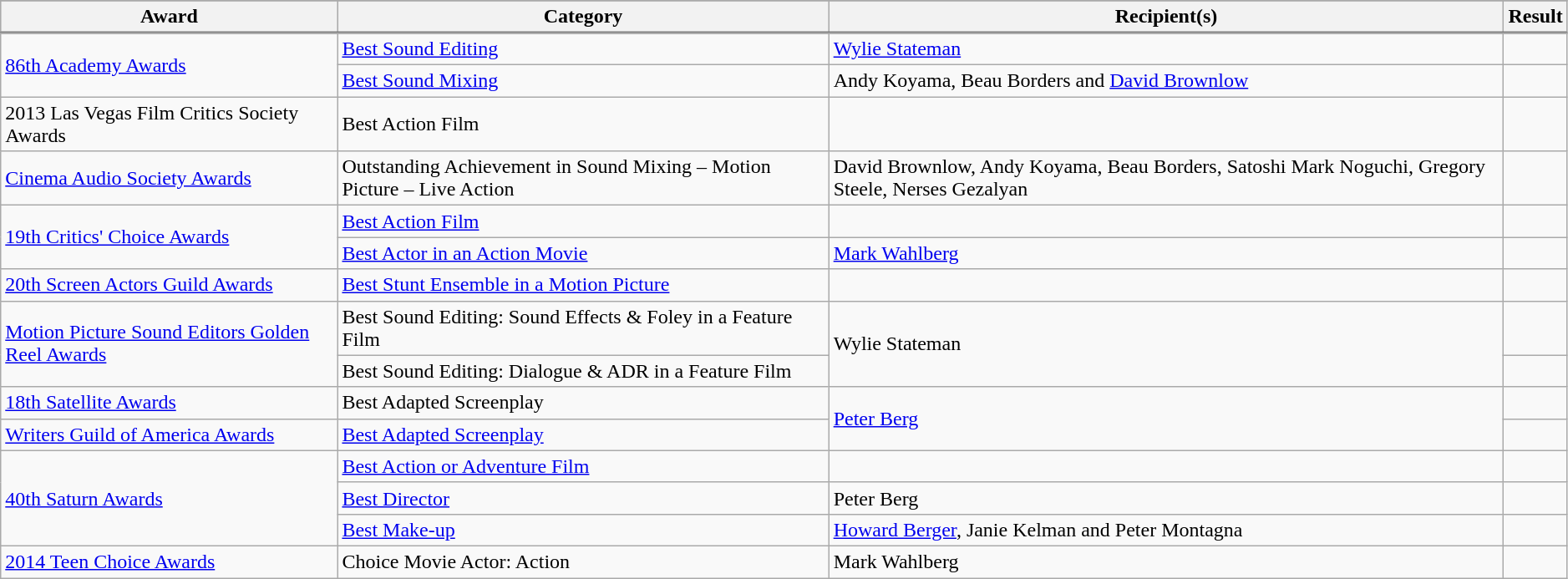<table class="wikitable sortable" width="99%">
<tr style="background:#ccc; text-align:center;">
</tr>
<tr style="background:#ccc; text-align:center;">
<th>Award</th>
<th>Category</th>
<th>Recipient(s)</th>
<th>Result</th>
</tr>
<tr style="border-top:2px solid gray;">
</tr>
<tr>
<td rowspan="2"><a href='#'>86th Academy Awards</a></td>
<td><a href='#'>Best Sound Editing</a></td>
<td><a href='#'>Wylie Stateman</a></td>
<td></td>
</tr>
<tr>
<td><a href='#'>Best Sound Mixing</a></td>
<td>Andy Koyama, Beau Borders and <a href='#'>David Brownlow</a></td>
<td></td>
</tr>
<tr>
<td rowspan=1>2013 Las Vegas Film Critics Society Awards</td>
<td>Best Action Film</td>
<td></td>
<td></td>
</tr>
<tr>
<td><a href='#'>Cinema Audio Society Awards</a></td>
<td>Outstanding Achievement in Sound Mixing – Motion Picture – Live Action</td>
<td>David Brownlow, Andy Koyama, Beau Borders, Satoshi Mark Noguchi, Gregory Steele, Nerses Gezalyan</td>
<td></td>
</tr>
<tr>
<td rowspan=2><a href='#'>19th Critics' Choice Awards</a></td>
<td><a href='#'>Best Action Film</a></td>
<td></td>
<td></td>
</tr>
<tr>
<td><a href='#'>Best Actor in an Action Movie</a></td>
<td><a href='#'>Mark Wahlberg</a></td>
<td></td>
</tr>
<tr>
<td><a href='#'>20th Screen Actors Guild Awards</a></td>
<td><a href='#'>Best Stunt Ensemble in a Motion Picture</a></td>
<td></td>
<td></td>
</tr>
<tr>
<td rowspan=2><a href='#'>Motion Picture Sound Editors Golden Reel Awards</a></td>
<td>Best Sound Editing: Sound Effects & Foley in a Feature Film</td>
<td rowspan=2>Wylie Stateman</td>
<td></td>
</tr>
<tr>
<td>Best Sound Editing: Dialogue & ADR in a Feature Film</td>
<td></td>
</tr>
<tr>
<td><a href='#'>18th Satellite Awards</a></td>
<td>Best Adapted Screenplay</td>
<td rowspan=2><a href='#'>Peter Berg</a></td>
<td></td>
</tr>
<tr>
<td><a href='#'>Writers Guild of America Awards</a></td>
<td><a href='#'>Best Adapted Screenplay</a></td>
<td></td>
</tr>
<tr>
<td rowspan=3><a href='#'>40th Saturn Awards</a></td>
<td><a href='#'>Best Action or Adventure Film</a></td>
<td></td>
<td></td>
</tr>
<tr>
<td><a href='#'>Best Director</a></td>
<td>Peter Berg</td>
<td></td>
</tr>
<tr>
<td><a href='#'>Best Make-up</a></td>
<td><a href='#'>Howard Berger</a>, Janie Kelman and Peter Montagna</td>
<td></td>
</tr>
<tr>
<td><a href='#'>2014 Teen Choice Awards</a></td>
<td>Choice Movie Actor: Action</td>
<td>Mark Wahlberg</td>
<td></td>
</tr>
</table>
